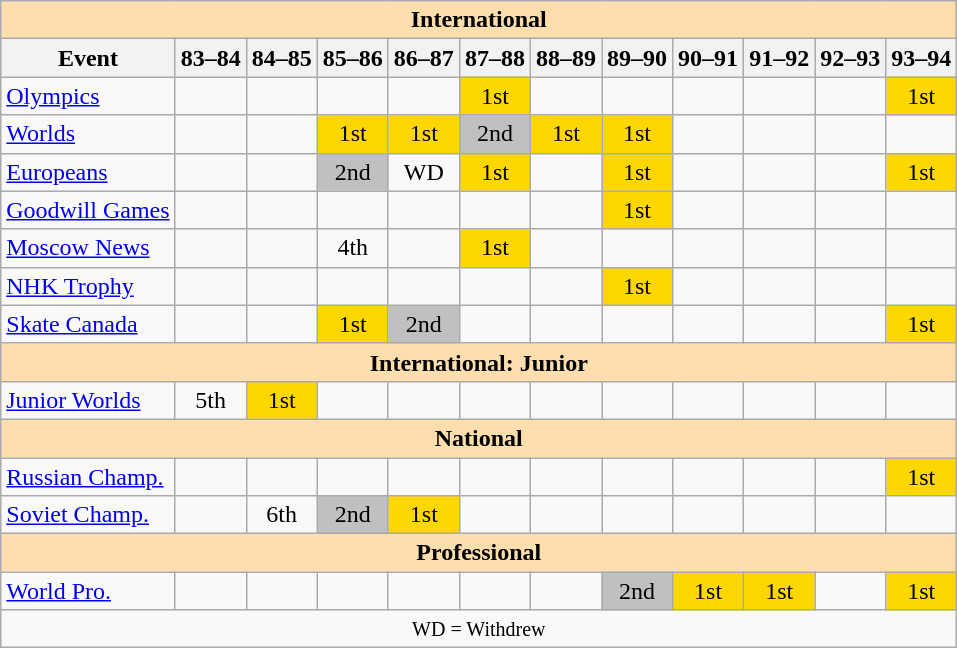<table class="wikitable" style="text-align:center">
<tr>
<th style="background-color: #ffdead; " colspan=12 align=center><strong>International</strong></th>
</tr>
<tr>
<th>Event</th>
<th>83–84</th>
<th>84–85</th>
<th>85–86</th>
<th>86–87</th>
<th>87–88</th>
<th>88–89</th>
<th>89–90</th>
<th>90–91</th>
<th>91–92</th>
<th>92–93</th>
<th>93–94</th>
</tr>
<tr>
<td align=left><a href='#'>Olympics</a></td>
<td></td>
<td></td>
<td></td>
<td></td>
<td bgcolor=gold>1st</td>
<td></td>
<td></td>
<td></td>
<td></td>
<td></td>
<td bgcolor=gold>1st</td>
</tr>
<tr>
<td align=left><a href='#'>Worlds</a></td>
<td></td>
<td></td>
<td bgcolor=gold>1st</td>
<td bgcolor=gold>1st</td>
<td bgcolor=silver>2nd</td>
<td bgcolor=gold>1st</td>
<td bgcolor=gold>1st</td>
<td></td>
<td></td>
<td></td>
<td></td>
</tr>
<tr>
<td align=left><a href='#'>Europeans</a></td>
<td></td>
<td></td>
<td bgcolor=silver>2nd</td>
<td>WD</td>
<td bgcolor=gold>1st</td>
<td></td>
<td bgcolor=gold>1st</td>
<td></td>
<td></td>
<td></td>
<td bgcolor=gold>1st</td>
</tr>
<tr>
<td align=left><a href='#'>Goodwill Games</a></td>
<td></td>
<td></td>
<td></td>
<td></td>
<td></td>
<td></td>
<td bgcolor=gold>1st</td>
<td></td>
<td></td>
<td></td>
<td></td>
</tr>
<tr>
<td align=left><a href='#'>Moscow News</a></td>
<td></td>
<td></td>
<td>4th</td>
<td></td>
<td bgcolor=gold>1st</td>
<td></td>
<td></td>
<td></td>
<td></td>
<td></td>
<td></td>
</tr>
<tr>
<td align=left><a href='#'>NHK Trophy</a></td>
<td></td>
<td></td>
<td></td>
<td></td>
<td></td>
<td></td>
<td bgcolor=gold>1st</td>
<td></td>
<td></td>
<td></td>
<td></td>
</tr>
<tr>
<td align=left><a href='#'>Skate Canada</a></td>
<td></td>
<td></td>
<td bgcolor=gold>1st</td>
<td bgcolor=silver>2nd</td>
<td></td>
<td></td>
<td></td>
<td></td>
<td></td>
<td></td>
<td bgcolor=gold>1st</td>
</tr>
<tr>
<th style="background-color: #ffdead; " colspan=12 align=center><strong>International: Junior</strong></th>
</tr>
<tr>
<td align=left><a href='#'>Junior Worlds</a></td>
<td>5th</td>
<td bgcolor=gold>1st</td>
<td></td>
<td></td>
<td></td>
<td></td>
<td></td>
<td></td>
<td></td>
<td></td>
<td></td>
</tr>
<tr>
<th style="background-color: #ffdead; " colspan=12 align=center><strong>National</strong></th>
</tr>
<tr>
<td align=left><a href='#'>Russian Champ.</a></td>
<td></td>
<td></td>
<td></td>
<td></td>
<td></td>
<td></td>
<td></td>
<td></td>
<td></td>
<td></td>
<td bgcolor=gold>1st</td>
</tr>
<tr>
<td align=left><a href='#'>Soviet Champ.</a></td>
<td></td>
<td>6th</td>
<td bgcolor=silver>2nd</td>
<td bgcolor=gold>1st</td>
<td></td>
<td></td>
<td></td>
<td></td>
<td></td>
<td></td>
<td></td>
</tr>
<tr>
<th style="background-color: #ffdead; " colspan=12 align=center><strong>Professional</strong></th>
</tr>
<tr>
<td align=left><a href='#'>World Pro.</a></td>
<td></td>
<td></td>
<td></td>
<td></td>
<td></td>
<td></td>
<td bgcolor=silver>2nd</td>
<td bgcolor=gold>1st</td>
<td bgcolor=gold>1st</td>
<td></td>
<td bgcolor=gold>1st</td>
</tr>
<tr>
<td colspan=12 align=center><small> WD = Withdrew </small></td>
</tr>
</table>
